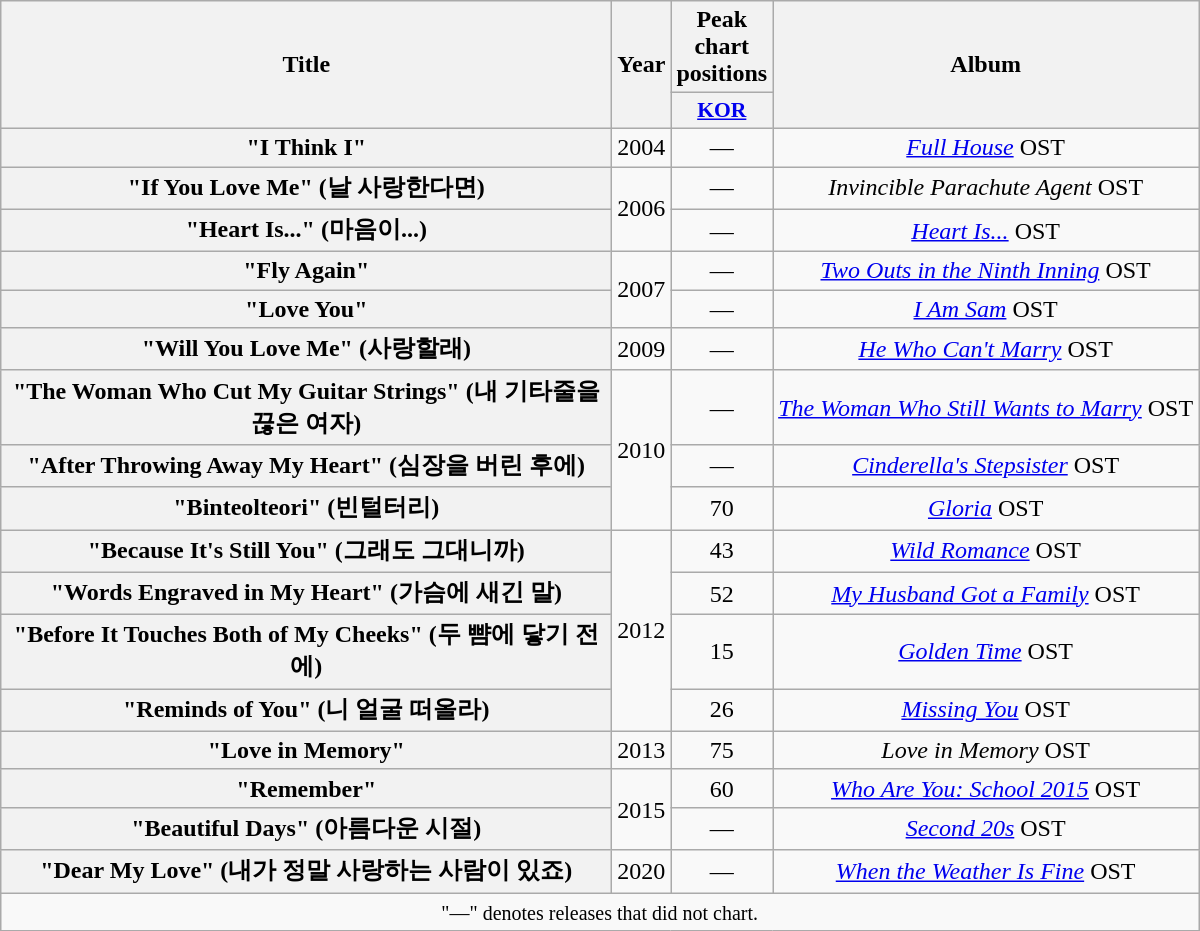<table class="wikitable plainrowheaders" style="text-align:center;">
<tr>
<th rowspan="2" scope="col" style="width:25em;">Title</th>
<th rowspan="2">Year</th>
<th scope="col">Peak chart positions</th>
<th rowspan="2">Album</th>
</tr>
<tr>
<th scope="col" style="width:2.2em;font-size:90%;"><a href='#'>KOR</a><br></th>
</tr>
<tr>
<th scope="row">"I Think I"</th>
<td>2004</td>
<td>—</td>
<td><em><a href='#'>Full House</a></em> OST</td>
</tr>
<tr>
<th scope="row">"If You Love Me" (날 사랑한다면)</th>
<td rowspan="2">2006</td>
<td>—</td>
<td><em>Invincible Parachute Agent</em> OST</td>
</tr>
<tr>
<th scope="row">"Heart Is..." (마음이...)</th>
<td>—</td>
<td><em><a href='#'>Heart Is...</a></em> OST</td>
</tr>
<tr>
<th scope="row">"Fly Again"</th>
<td rowspan="2">2007</td>
<td>—</td>
<td><em><a href='#'>Two Outs in the Ninth Inning</a></em> OST</td>
</tr>
<tr>
<th scope="row">"Love You"</th>
<td>—</td>
<td><em><a href='#'>I Am Sam</a></em> OST</td>
</tr>
<tr>
<th scope="row">"Will You Love Me" (사랑할래)</th>
<td>2009</td>
<td>—</td>
<td><em><a href='#'>He Who Can't Marry</a></em> OST</td>
</tr>
<tr>
<th scope="row">"The Woman Who Cut My Guitar Strings" (내 기타줄을 끊은 여자) </th>
<td rowspan="3">2010</td>
<td>—</td>
<td><em><a href='#'>The Woman Who Still Wants to Marry</a></em> OST</td>
</tr>
<tr>
<th scope="row">"After Throwing Away My Heart" (심장을 버린 후에)</th>
<td>—</td>
<td><em><a href='#'>Cinderella's Stepsister</a></em> OST</td>
</tr>
<tr>
<th scope="row">"Binteolteori" (빈털터리) </th>
<td>70</td>
<td><em><a href='#'>Gloria</a></em> OST</td>
</tr>
<tr>
<th scope="row">"Because It's Still You" (그래도 그대니까)</th>
<td rowspan="4">2012</td>
<td>43</td>
<td><em><a href='#'>Wild Romance</a></em> OST</td>
</tr>
<tr>
<th scope="row">"Words Engraved in My Heart" (가슴에 새긴 말)</th>
<td>52</td>
<td><em><a href='#'>My Husband Got a Family</a></em> OST</td>
</tr>
<tr>
<th scope="row">"Before It Touches Both of My Cheeks" (두 뺨에 닿기 전에)</th>
<td>15</td>
<td><em><a href='#'>Golden Time</a></em> OST</td>
</tr>
<tr>
<th scope="row">"Reminds of You" (니 얼굴 떠올라) </th>
<td>26</td>
<td><em><a href='#'>Missing You</a></em> OST</td>
</tr>
<tr>
<th scope="row">"Love in Memory"</th>
<td>2013</td>
<td>75</td>
<td><em>Love in Memory</em> OST</td>
</tr>
<tr>
<th scope="row">"Remember"</th>
<td rowspan="2">2015</td>
<td>60</td>
<td><em><a href='#'>Who Are You: School 2015</a></em> OST</td>
</tr>
<tr>
<th scope="row">"Beautiful Days" (아름다운 시절)</th>
<td>—</td>
<td><em><a href='#'>Second 20s</a></em> OST</td>
</tr>
<tr>
<th scope="row">"Dear My Love" (내가 정말 사랑하는 사람이 있죠)</th>
<td>2020</td>
<td>—</td>
<td><em><a href='#'>When the Weather Is Fine</a></em> OST</td>
</tr>
<tr>
<td colspan="4"><small>"—" denotes releases that did not chart.</small></td>
</tr>
</table>
